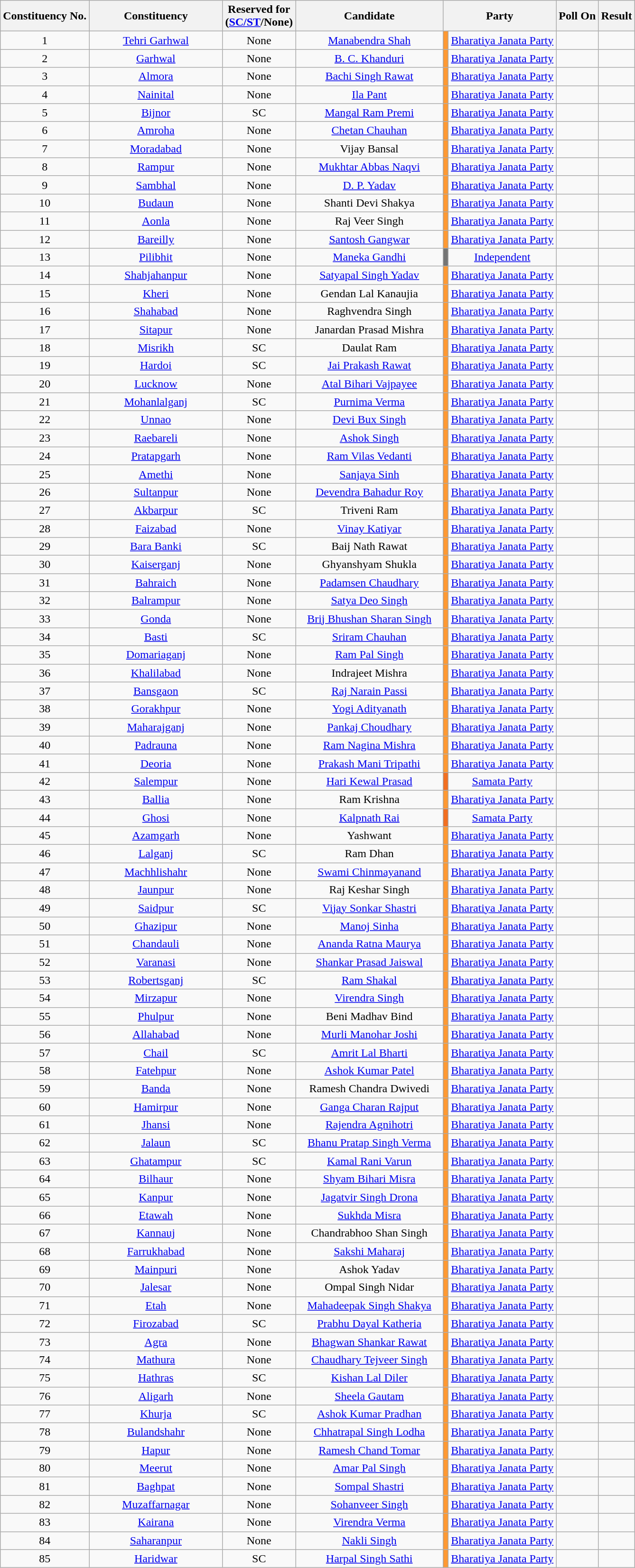<table class="wikitable sortable" style="text-align:center">
<tr>
<th>Constituency No.</th>
<th style="width:180px;">Constituency</th>
<th>Reserved for<br>(<a href='#'>SC/ST</a>/None)</th>
<th style="width:200px;">Candidate</th>
<th colspan="2">Party</th>
<th>Poll On</th>
<th>Result</th>
</tr>
<tr>
<td>1</td>
<td><a href='#'>Tehri Garhwal</a></td>
<td>None</td>
<td><a href='#'>Manabendra Shah</a></td>
<td bgcolor=#FF9933></td>
<td><a href='#'>Bharatiya Janata Party</a></td>
<td></td>
<td></td>
</tr>
<tr>
<td>2</td>
<td><a href='#'>Garhwal</a></td>
<td>None</td>
<td><a href='#'>B. C. Khanduri</a></td>
<td bgcolor=#FF9933></td>
<td><a href='#'>Bharatiya Janata Party</a></td>
<td></td>
<td></td>
</tr>
<tr>
<td>3</td>
<td><a href='#'>Almora</a></td>
<td>None</td>
<td><a href='#'>Bachi Singh Rawat</a></td>
<td bgcolor=#FF9933></td>
<td><a href='#'>Bharatiya Janata Party</a></td>
<td></td>
<td></td>
</tr>
<tr>
<td>4</td>
<td><a href='#'>Nainital</a></td>
<td>None</td>
<td><a href='#'>Ila Pant</a></td>
<td bgcolor=#FF9933></td>
<td><a href='#'>Bharatiya Janata Party</a></td>
<td></td>
<td></td>
</tr>
<tr>
<td>5</td>
<td><a href='#'>Bijnor</a></td>
<td>SC</td>
<td><a href='#'>Mangal Ram Premi</a></td>
<td bgcolor=#FF9933></td>
<td><a href='#'>Bharatiya Janata Party</a></td>
<td></td>
<td></td>
</tr>
<tr>
<td>6</td>
<td><a href='#'>Amroha</a></td>
<td>None</td>
<td><a href='#'>Chetan Chauhan</a></td>
<td bgcolor=#FF9933></td>
<td><a href='#'>Bharatiya Janata Party</a></td>
<td></td>
<td></td>
</tr>
<tr>
<td>7</td>
<td><a href='#'>Moradabad</a></td>
<td>None</td>
<td>Vijay Bansal</td>
<td bgcolor=#FF9933></td>
<td><a href='#'>Bharatiya Janata Party</a></td>
<td></td>
<td></td>
</tr>
<tr>
<td>8</td>
<td><a href='#'>Rampur</a></td>
<td>None</td>
<td><a href='#'>Mukhtar Abbas Naqvi</a></td>
<td bgcolor=#FF9933></td>
<td><a href='#'>Bharatiya Janata Party</a></td>
<td></td>
<td></td>
</tr>
<tr>
<td>9</td>
<td><a href='#'>Sambhal</a></td>
<td>None</td>
<td><a href='#'>D. P. Yadav</a></td>
<td bgcolor=#FF9933></td>
<td><a href='#'>Bharatiya Janata Party</a></td>
<td></td>
<td></td>
</tr>
<tr>
<td>10</td>
<td><a href='#'>Budaun</a></td>
<td>None</td>
<td>Shanti Devi Shakya</td>
<td bgcolor=#FF9933></td>
<td><a href='#'>Bharatiya Janata Party</a></td>
<td></td>
<td></td>
</tr>
<tr>
<td>11</td>
<td><a href='#'>Aonla</a></td>
<td>None</td>
<td>Raj Veer Singh</td>
<td bgcolor=#FF9933></td>
<td><a href='#'>Bharatiya Janata Party</a></td>
<td></td>
<td></td>
</tr>
<tr>
<td>12</td>
<td><a href='#'>Bareilly</a></td>
<td>None</td>
<td><a href='#'>Santosh Gangwar</a></td>
<td bgcolor=#FF9933></td>
<td><a href='#'>Bharatiya Janata Party</a></td>
<td></td>
<td></td>
</tr>
<tr>
<td>13</td>
<td><a href='#'>Pilibhit</a></td>
<td>None</td>
<td><a href='#'>Maneka Gandhi</a></td>
<td bgcolor=#757575></td>
<td><a href='#'>Independent</a></td>
<td></td>
<td></td>
</tr>
<tr>
<td>14</td>
<td><a href='#'>Shahjahanpur</a></td>
<td>None</td>
<td><a href='#'>Satyapal Singh Yadav</a></td>
<td bgcolor=#FF9933></td>
<td><a href='#'>Bharatiya Janata Party</a></td>
<td></td>
<td></td>
</tr>
<tr>
<td>15</td>
<td><a href='#'>Kheri</a></td>
<td>None</td>
<td>Gendan Lal Kanaujia</td>
<td bgcolor=#FF9933></td>
<td><a href='#'>Bharatiya Janata Party</a></td>
<td></td>
<td></td>
</tr>
<tr>
<td>16</td>
<td><a href='#'>Shahabad</a></td>
<td>None</td>
<td>Raghvendra Singh</td>
<td bgcolor=#FF9933></td>
<td><a href='#'>Bharatiya Janata Party</a></td>
<td></td>
<td></td>
</tr>
<tr>
<td>17</td>
<td><a href='#'>Sitapur</a></td>
<td>None</td>
<td>Janardan Prasad Mishra</td>
<td bgcolor=#FF9933></td>
<td><a href='#'>Bharatiya Janata Party</a></td>
<td></td>
<td></td>
</tr>
<tr>
<td>18</td>
<td><a href='#'>Misrikh</a></td>
<td>SC</td>
<td>Daulat Ram</td>
<td bgcolor=#FF9933></td>
<td><a href='#'>Bharatiya Janata Party</a></td>
<td></td>
<td></td>
</tr>
<tr>
<td>19</td>
<td><a href='#'>Hardoi</a></td>
<td>SC</td>
<td><a href='#'>Jai Prakash Rawat</a></td>
<td bgcolor=#FF9933></td>
<td><a href='#'>Bharatiya Janata Party</a></td>
<td></td>
<td></td>
</tr>
<tr>
<td>20</td>
<td><a href='#'>Lucknow</a></td>
<td>None</td>
<td><a href='#'>Atal Bihari Vajpayee</a></td>
<td bgcolor=#FF9933></td>
<td><a href='#'>Bharatiya Janata Party</a></td>
<td></td>
<td></td>
</tr>
<tr>
<td>21</td>
<td><a href='#'>Mohanlalganj</a></td>
<td>SC</td>
<td><a href='#'>Purnima Verma</a></td>
<td bgcolor=#FF9933></td>
<td><a href='#'>Bharatiya Janata Party</a></td>
<td></td>
<td></td>
</tr>
<tr>
<td>22</td>
<td><a href='#'>Unnao</a></td>
<td>None</td>
<td><a href='#'>Devi Bux Singh</a></td>
<td bgcolor=#FF9933></td>
<td><a href='#'>Bharatiya Janata Party</a></td>
<td></td>
<td></td>
</tr>
<tr>
<td>23</td>
<td><a href='#'>Raebareli</a></td>
<td>None</td>
<td><a href='#'>Ashok Singh</a></td>
<td bgcolor=#FF9933></td>
<td><a href='#'>Bharatiya Janata Party</a></td>
<td></td>
<td></td>
</tr>
<tr>
<td>24</td>
<td><a href='#'>Pratapgarh</a></td>
<td>None</td>
<td><a href='#'>Ram Vilas Vedanti</a></td>
<td bgcolor=#FF9933></td>
<td><a href='#'>Bharatiya Janata Party</a></td>
<td></td>
<td></td>
</tr>
<tr>
<td>25</td>
<td><a href='#'>Amethi</a></td>
<td>None</td>
<td><a href='#'>Sanjaya Sinh</a></td>
<td bgcolor=#FF9933></td>
<td><a href='#'>Bharatiya Janata Party</a></td>
<td></td>
<td></td>
</tr>
<tr>
<td>26</td>
<td><a href='#'>Sultanpur</a></td>
<td>None</td>
<td><a href='#'>Devendra Bahadur Roy</a></td>
<td bgcolor=#FF9933></td>
<td><a href='#'>Bharatiya Janata Party</a></td>
<td></td>
<td></td>
</tr>
<tr>
<td>27</td>
<td><a href='#'>Akbarpur</a></td>
<td>SC</td>
<td>Triveni Ram</td>
<td bgcolor=#FF9933></td>
<td><a href='#'>Bharatiya Janata Party</a></td>
<td></td>
<td></td>
</tr>
<tr>
<td>28</td>
<td><a href='#'>Faizabad</a></td>
<td>None</td>
<td><a href='#'>Vinay Katiyar</a></td>
<td bgcolor=#FF9933></td>
<td><a href='#'>Bharatiya Janata Party</a></td>
<td></td>
<td></td>
</tr>
<tr>
<td>29</td>
<td><a href='#'>Bara Banki</a></td>
<td>SC</td>
<td>Baij Nath Rawat</td>
<td bgcolor=#FF9933></td>
<td><a href='#'>Bharatiya Janata Party</a></td>
<td></td>
<td></td>
</tr>
<tr>
<td>30</td>
<td><a href='#'>Kaiserganj</a></td>
<td>None</td>
<td>Ghyanshyam Shukla</td>
<td bgcolor=#FF9933></td>
<td><a href='#'>Bharatiya Janata Party</a></td>
<td></td>
<td></td>
</tr>
<tr>
<td>31</td>
<td><a href='#'>Bahraich</a></td>
<td>None</td>
<td><a href='#'>Padamsen Chaudhary</a></td>
<td bgcolor=#FF9933></td>
<td><a href='#'>Bharatiya Janata Party</a></td>
<td></td>
<td></td>
</tr>
<tr>
<td>32</td>
<td><a href='#'>Balrampur</a></td>
<td>None</td>
<td><a href='#'>Satya Deo Singh</a></td>
<td bgcolor=#FF9933></td>
<td><a href='#'>Bharatiya Janata Party</a></td>
<td></td>
<td></td>
</tr>
<tr>
<td>33</td>
<td><a href='#'>Gonda</a></td>
<td>None</td>
<td><a href='#'>Brij Bhushan Sharan Singh</a></td>
<td bgcolor=#FF9933></td>
<td><a href='#'>Bharatiya Janata Party</a></td>
<td></td>
<td></td>
</tr>
<tr>
<td>34</td>
<td><a href='#'>Basti</a></td>
<td>SC</td>
<td><a href='#'>Sriram Chauhan</a></td>
<td bgcolor=#FF9933></td>
<td><a href='#'>Bharatiya Janata Party</a></td>
<td></td>
<td></td>
</tr>
<tr>
<td>35</td>
<td><a href='#'>Domariaganj</a></td>
<td>None</td>
<td><a href='#'>Ram Pal Singh</a></td>
<td bgcolor=#FF9933></td>
<td><a href='#'>Bharatiya Janata Party</a></td>
<td></td>
<td></td>
</tr>
<tr>
<td>36</td>
<td><a href='#'>Khalilabad</a></td>
<td>None</td>
<td>Indrajeet Mishra</td>
<td bgcolor=#FF9933></td>
<td><a href='#'>Bharatiya Janata Party</a></td>
<td></td>
<td></td>
</tr>
<tr>
<td>37</td>
<td><a href='#'>Bansgaon</a></td>
<td>SC</td>
<td><a href='#'>Raj Narain Passi</a></td>
<td bgcolor=#FF9933></td>
<td><a href='#'>Bharatiya Janata Party</a></td>
<td></td>
<td></td>
</tr>
<tr>
<td>38</td>
<td><a href='#'>Gorakhpur</a></td>
<td>None</td>
<td><a href='#'>Yogi Adityanath</a></td>
<td bgcolor=#FF9933></td>
<td><a href='#'>Bharatiya Janata Party</a></td>
<td></td>
<td></td>
</tr>
<tr>
<td>39</td>
<td><a href='#'>Maharajganj</a></td>
<td>None</td>
<td><a href='#'>Pankaj Choudhary</a></td>
<td bgcolor=#FF9933></td>
<td><a href='#'>Bharatiya Janata Party</a></td>
<td></td>
<td></td>
</tr>
<tr>
<td>40</td>
<td><a href='#'>Padrauna</a></td>
<td>None</td>
<td><a href='#'>Ram Nagina Mishra</a></td>
<td bgcolor=#FF9933></td>
<td><a href='#'>Bharatiya Janata Party</a></td>
<td></td>
<td></td>
</tr>
<tr>
<td>41</td>
<td><a href='#'>Deoria</a></td>
<td>None</td>
<td><a href='#'>Prakash Mani Tripathi</a></td>
<td bgcolor=#FF9933></td>
<td><a href='#'>Bharatiya Janata Party</a></td>
<td></td>
<td></td>
</tr>
<tr>
<td>42</td>
<td><a href='#'>Salempur</a></td>
<td>None</td>
<td><a href='#'>Hari Kewal Prasad</a></td>
<td bgcolor=#F26F21></td>
<td><a href='#'>Samata Party</a></td>
<td></td>
<td></td>
</tr>
<tr>
<td>43</td>
<td><a href='#'>Ballia</a></td>
<td>None</td>
<td>Ram Krishna</td>
<td bgcolor=#FF9933></td>
<td><a href='#'>Bharatiya Janata Party</a></td>
<td></td>
<td></td>
</tr>
<tr>
<td>44</td>
<td><a href='#'>Ghosi</a></td>
<td>None</td>
<td><a href='#'>Kalpnath Rai</a></td>
<td bgcolor=#F26F21></td>
<td><a href='#'>Samata Party</a></td>
<td></td>
<td></td>
</tr>
<tr>
<td>45</td>
<td><a href='#'>Azamgarh</a></td>
<td>None</td>
<td>Yashwant</td>
<td bgcolor=#FF9933></td>
<td><a href='#'>Bharatiya Janata Party</a></td>
<td></td>
<td></td>
</tr>
<tr>
<td>46</td>
<td><a href='#'>Lalganj</a></td>
<td>SC</td>
<td>Ram Dhan</td>
<td bgcolor=#FF9933></td>
<td><a href='#'>Bharatiya Janata Party</a></td>
<td></td>
<td></td>
</tr>
<tr>
<td>47</td>
<td><a href='#'>Machhlishahr</a></td>
<td>None</td>
<td><a href='#'>Swami Chinmayanand</a></td>
<td bgcolor=#FF9933></td>
<td><a href='#'>Bharatiya Janata Party</a></td>
<td></td>
<td></td>
</tr>
<tr>
<td>48</td>
<td><a href='#'>Jaunpur</a></td>
<td>None</td>
<td>Raj Keshar Singh</td>
<td bgcolor=#FF9933></td>
<td><a href='#'>Bharatiya Janata Party</a></td>
<td></td>
<td></td>
</tr>
<tr>
<td>49</td>
<td><a href='#'>Saidpur</a></td>
<td>SC</td>
<td><a href='#'>Vijay Sonkar Shastri</a></td>
<td bgcolor=#FF9933></td>
<td><a href='#'>Bharatiya Janata Party</a></td>
<td></td>
<td></td>
</tr>
<tr>
<td>50</td>
<td><a href='#'>Ghazipur</a></td>
<td>None</td>
<td><a href='#'>Manoj Sinha</a></td>
<td bgcolor=#FF9933></td>
<td><a href='#'>Bharatiya Janata Party</a></td>
<td></td>
<td></td>
</tr>
<tr>
<td>51</td>
<td><a href='#'>Chandauli</a></td>
<td>None</td>
<td><a href='#'>Ananda Ratna Maurya</a></td>
<td bgcolor=#FF9933></td>
<td><a href='#'>Bharatiya Janata Party</a></td>
<td></td>
<td></td>
</tr>
<tr>
<td>52</td>
<td><a href='#'>Varanasi</a></td>
<td>None</td>
<td><a href='#'>Shankar Prasad Jaiswal</a></td>
<td bgcolor=#FF9933></td>
<td><a href='#'>Bharatiya Janata Party</a></td>
<td></td>
<td></td>
</tr>
<tr>
<td>53</td>
<td><a href='#'>Robertsganj</a></td>
<td>SC</td>
<td><a href='#'>Ram Shakal</a></td>
<td bgcolor=#FF9933></td>
<td><a href='#'>Bharatiya Janata Party</a></td>
<td></td>
<td></td>
</tr>
<tr>
<td>54</td>
<td><a href='#'>Mirzapur</a></td>
<td>None</td>
<td><a href='#'>Virendra Singh</a></td>
<td bgcolor=#FF9933></td>
<td><a href='#'>Bharatiya Janata Party</a></td>
<td></td>
<td></td>
</tr>
<tr>
<td>55</td>
<td><a href='#'>Phulpur</a></td>
<td>None</td>
<td>Beni Madhav Bind</td>
<td bgcolor=#FF9933></td>
<td><a href='#'>Bharatiya Janata Party</a></td>
<td></td>
<td></td>
</tr>
<tr>
<td>56</td>
<td><a href='#'>Allahabad</a></td>
<td>None</td>
<td><a href='#'>Murli Manohar Joshi</a></td>
<td bgcolor=#FF9933></td>
<td><a href='#'>Bharatiya Janata Party</a></td>
<td></td>
<td></td>
</tr>
<tr>
<td>57</td>
<td><a href='#'>Chail</a></td>
<td>SC</td>
<td><a href='#'>Amrit Lal Bharti</a></td>
<td bgcolor=#FF9933></td>
<td><a href='#'>Bharatiya Janata Party</a></td>
<td></td>
<td></td>
</tr>
<tr>
<td>58</td>
<td><a href='#'>Fatehpur</a></td>
<td>None</td>
<td><a href='#'>Ashok Kumar Patel</a></td>
<td bgcolor=#FF9933></td>
<td><a href='#'>Bharatiya Janata Party</a></td>
<td></td>
<td></td>
</tr>
<tr>
<td>59</td>
<td><a href='#'>Banda</a></td>
<td>None</td>
<td>Ramesh Chandra Dwivedi</td>
<td bgcolor=#FF9933></td>
<td><a href='#'>Bharatiya Janata Party</a></td>
<td></td>
<td></td>
</tr>
<tr>
<td>60</td>
<td><a href='#'>Hamirpur</a></td>
<td>None</td>
<td><a href='#'>Ganga Charan Rajput</a></td>
<td bgcolor=#FF9933></td>
<td><a href='#'>Bharatiya Janata Party</a></td>
<td></td>
<td></td>
</tr>
<tr>
<td>61</td>
<td><a href='#'>Jhansi</a></td>
<td>None</td>
<td><a href='#'>Rajendra Agnihotri</a></td>
<td bgcolor=#FF9933></td>
<td><a href='#'>Bharatiya Janata Party</a></td>
<td></td>
<td></td>
</tr>
<tr>
<td>62</td>
<td><a href='#'>Jalaun</a></td>
<td>SC</td>
<td><a href='#'>Bhanu Pratap Singh Verma</a></td>
<td bgcolor=#FF9933></td>
<td><a href='#'>Bharatiya Janata Party</a></td>
<td></td>
<td></td>
</tr>
<tr>
<td>63</td>
<td><a href='#'>Ghatampur</a></td>
<td>SC</td>
<td><a href='#'>Kamal Rani Varun</a></td>
<td bgcolor=#FF9933></td>
<td><a href='#'>Bharatiya Janata Party</a></td>
<td></td>
<td></td>
</tr>
<tr>
<td>64</td>
<td><a href='#'>Bilhaur</a></td>
<td>None</td>
<td><a href='#'>Shyam Bihari Misra</a></td>
<td bgcolor=#FF9933></td>
<td><a href='#'>Bharatiya Janata Party</a></td>
<td></td>
<td></td>
</tr>
<tr>
<td>65</td>
<td><a href='#'>Kanpur</a></td>
<td>None</td>
<td><a href='#'>Jagatvir Singh Drona</a></td>
<td bgcolor=#FF9933></td>
<td><a href='#'>Bharatiya Janata Party</a></td>
<td></td>
<td></td>
</tr>
<tr>
<td>66</td>
<td><a href='#'>Etawah</a></td>
<td>None</td>
<td><a href='#'>Sukhda Misra</a></td>
<td bgcolor=#FF9933></td>
<td><a href='#'>Bharatiya Janata Party</a></td>
<td></td>
<td></td>
</tr>
<tr>
<td>67</td>
<td><a href='#'>Kannauj</a></td>
<td>None</td>
<td>Chandrabhoo Shan Singh</td>
<td bgcolor=#FF9933></td>
<td><a href='#'>Bharatiya Janata Party</a></td>
<td></td>
<td></td>
</tr>
<tr>
<td>68</td>
<td><a href='#'>Farrukhabad</a></td>
<td>None</td>
<td><a href='#'>Sakshi Maharaj</a></td>
<td bgcolor=#FF9933></td>
<td><a href='#'>Bharatiya Janata Party</a></td>
<td></td>
<td></td>
</tr>
<tr>
<td>69</td>
<td><a href='#'>Mainpuri</a></td>
<td>None</td>
<td>Ashok Yadav</td>
<td bgcolor=#FF9933></td>
<td><a href='#'>Bharatiya Janata Party</a></td>
<td></td>
<td></td>
</tr>
<tr>
<td>70</td>
<td><a href='#'>Jalesar</a></td>
<td>None</td>
<td>Ompal Singh Nidar</td>
<td bgcolor=#FF9933></td>
<td><a href='#'>Bharatiya Janata Party</a></td>
<td></td>
<td></td>
</tr>
<tr>
<td>71</td>
<td><a href='#'>Etah</a></td>
<td>None</td>
<td><a href='#'>Mahadeepak Singh Shakya</a></td>
<td bgcolor=#FF9933></td>
<td><a href='#'>Bharatiya Janata Party</a></td>
<td></td>
<td></td>
</tr>
<tr>
<td>72</td>
<td><a href='#'>Firozabad</a></td>
<td>SC</td>
<td><a href='#'>Prabhu Dayal Katheria</a></td>
<td bgcolor=#FF9933></td>
<td><a href='#'>Bharatiya Janata Party</a></td>
<td></td>
<td></td>
</tr>
<tr>
<td>73</td>
<td><a href='#'>Agra</a></td>
<td>None</td>
<td><a href='#'>Bhagwan Shankar Rawat</a></td>
<td bgcolor=#FF9933></td>
<td><a href='#'>Bharatiya Janata Party</a></td>
<td></td>
<td></td>
</tr>
<tr>
<td>74</td>
<td><a href='#'>Mathura</a></td>
<td>None</td>
<td><a href='#'>Chaudhary Tejveer Singh</a></td>
<td bgcolor=#FF9933></td>
<td><a href='#'>Bharatiya Janata Party</a></td>
<td></td>
<td></td>
</tr>
<tr>
<td>75</td>
<td><a href='#'>Hathras</a></td>
<td>SC</td>
<td><a href='#'>Kishan Lal Diler</a></td>
<td bgcolor=#FF9933></td>
<td><a href='#'>Bharatiya Janata Party</a></td>
<td></td>
<td></td>
</tr>
<tr>
<td>76</td>
<td><a href='#'>Aligarh</a></td>
<td>None</td>
<td><a href='#'>Sheela Gautam</a></td>
<td bgcolor=#FF9933></td>
<td><a href='#'>Bharatiya Janata Party</a></td>
<td></td>
<td></td>
</tr>
<tr>
<td>77</td>
<td><a href='#'>Khurja</a></td>
<td>SC</td>
<td><a href='#'>Ashok Kumar Pradhan</a></td>
<td bgcolor=#FF9933></td>
<td><a href='#'>Bharatiya Janata Party</a></td>
<td></td>
<td></td>
</tr>
<tr>
<td>78</td>
<td><a href='#'>Bulandshahr</a></td>
<td>None</td>
<td><a href='#'>Chhatrapal Singh Lodha</a></td>
<td bgcolor=#FF9933></td>
<td><a href='#'>Bharatiya Janata Party</a></td>
<td></td>
<td></td>
</tr>
<tr>
<td>79</td>
<td><a href='#'>Hapur</a></td>
<td>None</td>
<td><a href='#'>Ramesh Chand Tomar</a></td>
<td bgcolor=#FF9933></td>
<td><a href='#'>Bharatiya Janata Party</a></td>
<td></td>
<td></td>
</tr>
<tr>
<td>80</td>
<td><a href='#'>Meerut</a></td>
<td>None</td>
<td><a href='#'>Amar Pal Singh</a></td>
<td bgcolor=#FF9933></td>
<td><a href='#'>Bharatiya Janata Party</a></td>
<td></td>
<td></td>
</tr>
<tr>
<td>81</td>
<td><a href='#'>Baghpat</a></td>
<td>None</td>
<td><a href='#'>Sompal Shastri</a></td>
<td bgcolor=#FF9933></td>
<td><a href='#'>Bharatiya Janata Party</a></td>
<td></td>
<td></td>
</tr>
<tr>
<td>82</td>
<td><a href='#'>Muzaffarnagar</a></td>
<td>None</td>
<td><a href='#'>Sohanveer Singh</a></td>
<td bgcolor=#FF9933></td>
<td><a href='#'>Bharatiya Janata Party</a></td>
<td></td>
<td></td>
</tr>
<tr>
<td>83</td>
<td><a href='#'>Kairana</a></td>
<td>None</td>
<td><a href='#'>Virendra Verma</a></td>
<td bgcolor=#FF9933></td>
<td><a href='#'>Bharatiya Janata Party</a></td>
<td></td>
<td></td>
</tr>
<tr>
<td>84</td>
<td><a href='#'>Saharanpur</a></td>
<td>None</td>
<td><a href='#'>Nakli Singh</a></td>
<td bgcolor=#FF9933></td>
<td><a href='#'>Bharatiya Janata Party</a></td>
<td></td>
<td></td>
</tr>
<tr>
<td>85</td>
<td><a href='#'>Haridwar</a></td>
<td>SC</td>
<td><a href='#'>Harpal Singh Sathi</a></td>
<td bgcolor=#FF9933></td>
<td><a href='#'>Bharatiya Janata Party</a></td>
<td></td>
<td></td>
</tr>
</table>
